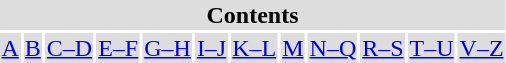<table>
<tr>
<th style="background:#ddd; text-align:center;" colspan="12">Contents</th>
</tr>
<tr style="background:#ddd;">
<td><a href='#'>A</a></td>
<td><a href='#'>B</a></td>
<td><a href='#'>C–D</a></td>
<td><a href='#'>E–F</a></td>
<td><a href='#'>G–H</a></td>
<td><a href='#'>I–J</a></td>
<td><a href='#'>K–L</a></td>
<td><a href='#'>M</a></td>
<td><a href='#'>N–Q</a></td>
<td><a href='#'>R–S</a></td>
<td><a href='#'>T–U</a></td>
<td><a href='#'>V–Z</a></td>
</tr>
<tr>
</tr>
</table>
